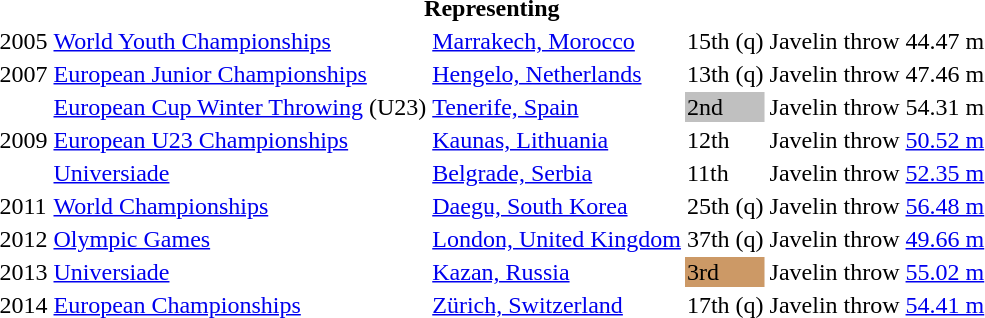<table>
<tr>
<th colspan="6">Representing </th>
</tr>
<tr>
<td>2005</td>
<td><a href='#'>World Youth Championships</a></td>
<td><a href='#'>Marrakech, Morocco</a></td>
<td>15th (q)</td>
<td>Javelin throw</td>
<td>44.47 m</td>
</tr>
<tr>
<td>2007</td>
<td><a href='#'>European Junior Championships</a></td>
<td><a href='#'>Hengelo, Netherlands</a></td>
<td>13th (q)</td>
<td>Javelin throw</td>
<td>47.46 m</td>
</tr>
<tr>
<td rowspan=3>2009</td>
<td><a href='#'>European Cup Winter Throwing</a> (U23)</td>
<td><a href='#'>Tenerife, Spain</a></td>
<td bgcolor=silver>2nd</td>
<td>Javelin throw</td>
<td>54.31 m</td>
</tr>
<tr>
<td><a href='#'>European U23 Championships</a></td>
<td><a href='#'>Kaunas, Lithuania</a></td>
<td>12th</td>
<td>Javelin throw</td>
<td><a href='#'>50.52 m</a></td>
</tr>
<tr>
<td><a href='#'>Universiade</a></td>
<td><a href='#'>Belgrade, Serbia</a></td>
<td>11th</td>
<td>Javelin throw</td>
<td><a href='#'>52.35 m</a></td>
</tr>
<tr>
<td>2011</td>
<td><a href='#'>World Championships</a></td>
<td><a href='#'>Daegu, South Korea</a></td>
<td>25th (q)</td>
<td>Javelin throw</td>
<td><a href='#'>56.48 m</a></td>
</tr>
<tr>
<td>2012</td>
<td><a href='#'>Olympic Games</a></td>
<td><a href='#'>London, United Kingdom</a></td>
<td>37th (q)</td>
<td>Javelin throw</td>
<td><a href='#'>49.66 m</a></td>
</tr>
<tr>
<td>2013</td>
<td><a href='#'>Universiade</a></td>
<td><a href='#'>Kazan, Russia</a></td>
<td bgcolor=cc9966>3rd</td>
<td>Javelin throw</td>
<td><a href='#'>55.02 m</a></td>
</tr>
<tr>
<td>2014</td>
<td><a href='#'>European Championships</a></td>
<td><a href='#'>Zürich, Switzerland</a></td>
<td>17th (q)</td>
<td>Javelin throw</td>
<td><a href='#'>54.41 m</a></td>
</tr>
</table>
